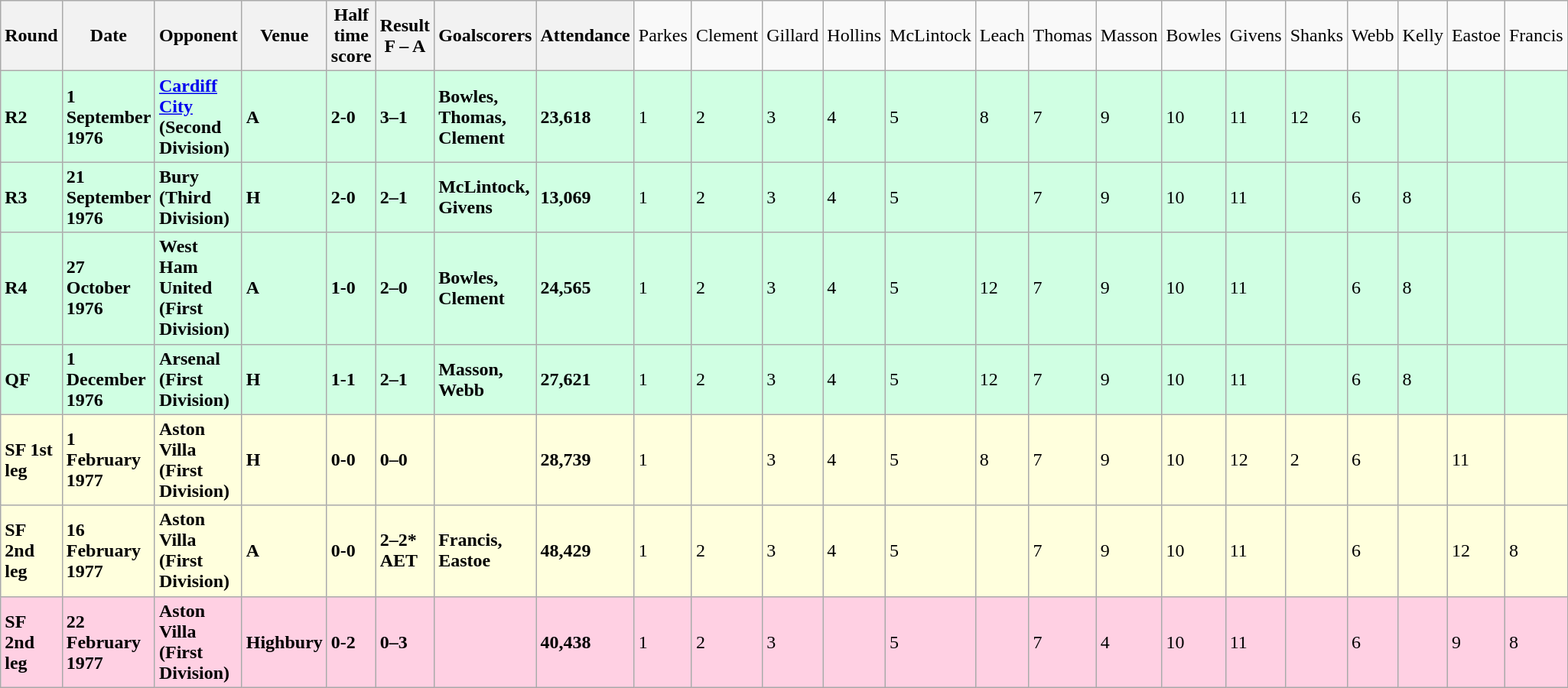<table class="wikitable">
<tr>
<th>Round</th>
<th>Date</th>
<th>Opponent</th>
<th>Venue</th>
<th><strong>Half time score</strong></th>
<th><strong>Result</strong><br><strong>F – A</strong></th>
<th>Goalscorers</th>
<th>Attendance</th>
<td>Parkes</td>
<td>Clement</td>
<td>Gillard</td>
<td>Hollins</td>
<td>McLintock</td>
<td>Leach</td>
<td>Thomas</td>
<td>Masson</td>
<td>Bowles</td>
<td>Givens</td>
<td>Shanks</td>
<td>Webb</td>
<td>Kelly</td>
<td>Eastoe</td>
<td>Francis</td>
</tr>
<tr style="background-color: #d0ffe3;">
<td><strong>R2</strong></td>
<td><strong>1 September 1976</strong></td>
<td><strong><a href='#'>Cardiff City</a> (Second Division)</strong></td>
<td><strong>A</strong></td>
<td><strong>2-0</strong></td>
<td><strong>3–1</strong></td>
<td><strong>Bowles, Thomas, Clement</strong></td>
<td><strong>23,618</strong></td>
<td>1</td>
<td>2</td>
<td>3</td>
<td>4</td>
<td>5</td>
<td>8</td>
<td>7</td>
<td>9</td>
<td>10</td>
<td>11</td>
<td>12</td>
<td>6</td>
<td></td>
<td></td>
<td></td>
</tr>
<tr style="background-color: #d0ffe3;">
<td><strong>R3</strong></td>
<td><strong>21 September 1976</strong></td>
<td><strong>Bury (Third Division)</strong></td>
<td><strong>H</strong></td>
<td><strong>2-0</strong></td>
<td><strong>2–1</strong></td>
<td><strong>McLintock, Givens</strong></td>
<td><strong>13,069</strong></td>
<td>1</td>
<td>2</td>
<td>3</td>
<td>4</td>
<td>5</td>
<td></td>
<td>7</td>
<td>9</td>
<td>10</td>
<td>11</td>
<td></td>
<td>6</td>
<td>8</td>
<td></td>
<td></td>
</tr>
<tr style="background-color: #d0ffe3;">
<td><strong>R4</strong></td>
<td><strong>27 October 1976</strong></td>
<td><strong>West Ham United (First Division)</strong></td>
<td><strong>A</strong></td>
<td><strong>1-0</strong></td>
<td><strong>2–0</strong></td>
<td><strong>Bowles, Clement</strong></td>
<td><strong>24,565</strong></td>
<td>1</td>
<td>2</td>
<td>3</td>
<td>4</td>
<td>5</td>
<td>12</td>
<td>7</td>
<td>9</td>
<td>10</td>
<td>11</td>
<td></td>
<td>6</td>
<td>8</td>
<td></td>
<td></td>
</tr>
<tr style="background-color: #d0ffe3;">
<td><strong>QF</strong></td>
<td><strong>1 December 1976</strong></td>
<td><strong>Arsenal (First Division)</strong></td>
<td><strong>H</strong></td>
<td><strong>1-1</strong></td>
<td><strong>2–1</strong></td>
<td><strong>Masson, Webb</strong></td>
<td><strong>27,621</strong></td>
<td>1</td>
<td>2</td>
<td>3</td>
<td>4</td>
<td>5</td>
<td>12</td>
<td>7</td>
<td>9</td>
<td>10</td>
<td>11</td>
<td></td>
<td>6</td>
<td>8</td>
<td></td>
<td></td>
</tr>
<tr style="background-color: #ffffdd;">
<td><strong>SF 1st leg</strong></td>
<td><strong>1 February 1977</strong></td>
<td><strong>Aston Villa (First Division)</strong></td>
<td><strong>H</strong></td>
<td><strong>0-0</strong></td>
<td><strong>0–0</strong></td>
<td></td>
<td><strong>28,739</strong></td>
<td>1</td>
<td></td>
<td>3</td>
<td>4</td>
<td>5</td>
<td>8</td>
<td>7</td>
<td>9</td>
<td>10</td>
<td>12</td>
<td>2</td>
<td>6</td>
<td></td>
<td>11</td>
<td></td>
</tr>
<tr style="background-color: #ffffdd;">
<td><strong>SF 2nd leg</strong></td>
<td><strong>16 February 1977</strong></td>
<td><strong>Aston Villa (First Division)</strong></td>
<td><strong>A</strong></td>
<td><strong>0-0</strong></td>
<td><strong>2–2* AET</strong></td>
<td><strong>Francis, Eastoe</strong></td>
<td><strong>48,429</strong></td>
<td>1</td>
<td>2</td>
<td>3</td>
<td>4</td>
<td>5</td>
<td></td>
<td>7</td>
<td>9</td>
<td>10</td>
<td>11</td>
<td></td>
<td>6</td>
<td></td>
<td>12</td>
<td>8</td>
</tr>
<tr style="background-color: #ffd0e3;">
<td><strong>SF 2nd leg</strong></td>
<td><strong>22 February 1977</strong></td>
<td><strong>Aston Villa (First Division)</strong></td>
<td><strong>Highbury</strong></td>
<td><strong>0-2</strong></td>
<td><strong>0–3</strong></td>
<td></td>
<td><strong>40,438</strong></td>
<td>1</td>
<td>2</td>
<td>3</td>
<td></td>
<td>5</td>
<td></td>
<td>7</td>
<td>4</td>
<td>10</td>
<td>11</td>
<td></td>
<td>6</td>
<td></td>
<td>9</td>
<td>8</td>
</tr>
</table>
